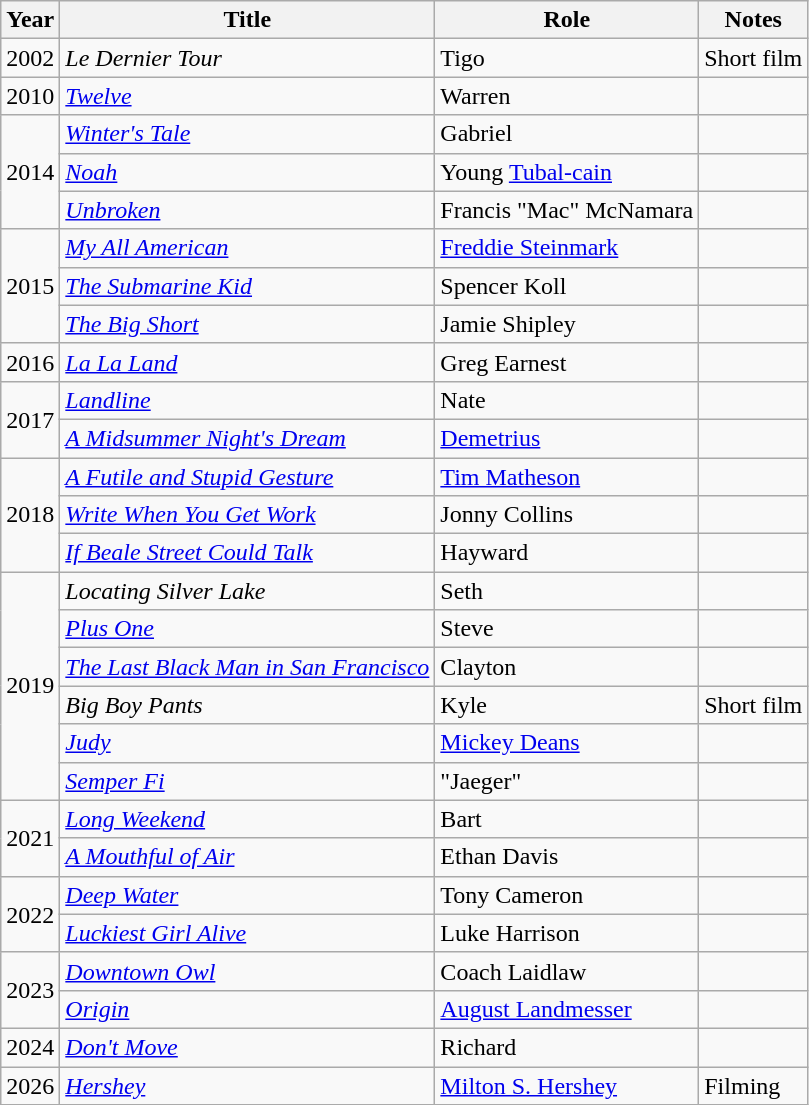<table class="wikitable sortable">
<tr>
<th>Year</th>
<th>Title</th>
<th>Role</th>
<th class="unsortable">Notes</th>
</tr>
<tr>
<td>2002</td>
<td><em> Le Dernier Tour</em></td>
<td>Tigo</td>
<td>Short film</td>
</tr>
<tr>
<td>2010</td>
<td><em><a href='#'>Twelve</a></em></td>
<td>Warren</td>
<td></td>
</tr>
<tr>
<td rowspan="3">2014</td>
<td><em><a href='#'>Winter's Tale</a></em></td>
<td>Gabriel</td>
<td></td>
</tr>
<tr>
<td><em><a href='#'>Noah</a></em></td>
<td>Young <a href='#'>Tubal-cain</a></td>
<td></td>
</tr>
<tr>
<td><em><a href='#'>Unbroken</a></em></td>
<td>Francis "Mac" McNamara</td>
<td></td>
</tr>
<tr>
<td rowspan="3">2015</td>
<td><em><a href='#'>My All American</a></em></td>
<td><a href='#'>Freddie Steinmark</a></td>
<td></td>
</tr>
<tr>
<td><em><a href='#'>The Submarine Kid</a></em></td>
<td>Spencer Koll</td>
<td></td>
</tr>
<tr>
<td><em><a href='#'>The Big Short</a></em></td>
<td>Jamie Shipley</td>
<td></td>
</tr>
<tr>
<td>2016</td>
<td><em><a href='#'>La La Land</a></em></td>
<td>Greg Earnest</td>
<td></td>
</tr>
<tr>
<td rowspan="2">2017</td>
<td><em><a href='#'>Landline</a></em></td>
<td>Nate</td>
<td></td>
</tr>
<tr>
<td><em><a href='#'>A Midsummer Night's Dream</a></em></td>
<td><a href='#'>Demetrius</a></td>
<td></td>
</tr>
<tr>
<td rowspan="3">2018</td>
<td><em><a href='#'>A Futile and Stupid Gesture</a></em></td>
<td><a href='#'>Tim Matheson</a></td>
<td></td>
</tr>
<tr>
<td><em><a href='#'>Write When You Get Work</a></em></td>
<td>Jonny Collins</td>
<td></td>
</tr>
<tr>
<td><em><a href='#'>If Beale Street Could Talk</a></em></td>
<td>Hayward</td>
<td></td>
</tr>
<tr>
<td rowspan="6">2019</td>
<td><em>Locating Silver Lake</em></td>
<td>Seth</td>
<td></td>
</tr>
<tr>
<td><em><a href='#'>Plus One</a></em></td>
<td>Steve</td>
<td></td>
</tr>
<tr>
<td><em><a href='#'>The Last Black Man in San Francisco</a></em></td>
<td>Clayton</td>
<td></td>
</tr>
<tr>
<td><em>Big Boy Pants</em></td>
<td>Kyle</td>
<td>Short film</td>
</tr>
<tr>
<td><em><a href='#'>Judy</a></em></td>
<td><a href='#'>Mickey Deans</a></td>
<td></td>
</tr>
<tr>
<td><em><a href='#'>Semper Fi</a></em></td>
<td>"Jaeger"</td>
<td></td>
</tr>
<tr>
<td rowspan="2">2021</td>
<td><em><a href='#'>Long Weekend</a></em></td>
<td>Bart</td>
<td></td>
</tr>
<tr>
<td><em><a href='#'>A Mouthful of Air</a></em></td>
<td>Ethan Davis</td>
<td></td>
</tr>
<tr>
<td rowspan="2">2022</td>
<td><em><a href='#'>Deep Water</a></em></td>
<td>Tony Cameron</td>
<td></td>
</tr>
<tr>
<td><em><a href='#'>Luckiest Girl Alive</a></em></td>
<td>Luke Harrison</td>
<td></td>
</tr>
<tr>
<td rowspan="2">2023</td>
<td><em><a href='#'>Downtown Owl</a></em></td>
<td>Coach Laidlaw</td>
<td></td>
</tr>
<tr>
<td><em><a href='#'>Origin</a></em></td>
<td><a href='#'>August Landmesser</a></td>
<td></td>
</tr>
<tr>
<td>2024</td>
<td><em><a href='#'>Don't Move</a></em></td>
<td>Richard</td>
<td></td>
</tr>
<tr>
<td>2026</td>
<td><em><a href='#'>Hershey</a></em></td>
<td><a href='#'>Milton S. Hershey</a></td>
<td>Filming</td>
</tr>
</table>
